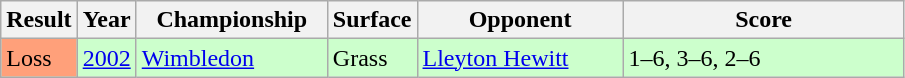<table class="sortable wikitable">
<tr>
<th style="width:40px">Result</th>
<th style="width:30px">Year</th>
<th style="width:120px">Championship</th>
<th style="width:50px">Surface</th>
<th style="width:130px">Opponent</th>
<th style="width:180px" class="unsortable">Score</th>
</tr>
<tr style="background:#cfc;">
<td style="background:#ffa07a;">Loss</td>
<td><a href='#'>2002</a></td>
<td><a href='#'>Wimbledon</a></td>
<td>Grass</td>
<td> <a href='#'>Lleyton Hewitt</a></td>
<td>1–6, 3–6, 2–6</td>
</tr>
</table>
